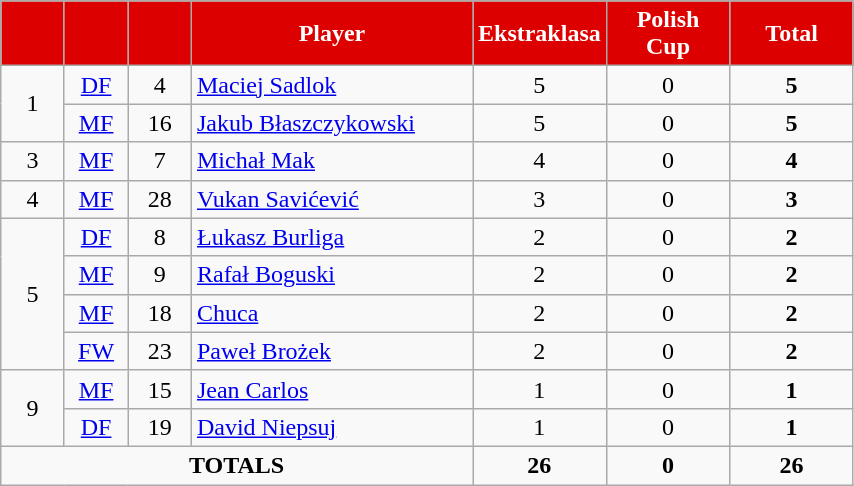<table class="wikitable" style="text-align:center;">
<tr>
<th style="background:#DD0000; color:white; width:35px;"></th>
<th style="background:#DD0000; color:white; width:35px;"></th>
<th style="background:#DD0000; color:white; width:35px;"></th>
<th style="background:#DD0000; color:white; width:180px;">Player</th>
<th style="background:#DD0000; color:white; width:75px;">Ekstraklasa</th>
<th style="background:#DD0000; color:white; width:75px;">Polish Cup</th>
<th style="background:#DD0000; color:white; width:75px;">Total</th>
</tr>
<tr>
<td rowspan="2">1</td>
<td><a href='#'>DF</a></td>
<td>4</td>
<td align=left> <a href='#'>Maciej Sadlok</a></td>
<td>5</td>
<td>0</td>
<td><strong>5</strong></td>
</tr>
<tr>
<td><a href='#'>MF</a></td>
<td>16</td>
<td align=left> <a href='#'>Jakub Błaszczykowski</a></td>
<td>5</td>
<td>0</td>
<td><strong>5</strong></td>
</tr>
<tr>
<td rowspan="1">3</td>
<td><a href='#'>MF</a></td>
<td>7</td>
<td align=left> <a href='#'>Michał Mak</a></td>
<td>4</td>
<td>0</td>
<td><strong>4</strong></td>
</tr>
<tr>
<td>4</td>
<td><a href='#'>MF</a></td>
<td>28</td>
<td align=left> <a href='#'>Vukan Savićević</a></td>
<td>3</td>
<td>0</td>
<td><strong>3</strong></td>
</tr>
<tr>
<td rowspan="4">5</td>
<td><a href='#'>DF</a></td>
<td>8</td>
<td align=left> <a href='#'>Łukasz Burliga</a></td>
<td>2</td>
<td>0</td>
<td><strong>2</strong></td>
</tr>
<tr>
<td><a href='#'>MF</a></td>
<td>9</td>
<td align=left> <a href='#'>Rafał Boguski</a></td>
<td>2</td>
<td>0</td>
<td><strong>2</strong></td>
</tr>
<tr>
<td><a href='#'>MF</a></td>
<td>18</td>
<td align=left> <a href='#'>Chuca</a></td>
<td>2</td>
<td>0</td>
<td><strong>2</strong></td>
</tr>
<tr>
<td><a href='#'>FW</a></td>
<td>23</td>
<td align=left> <a href='#'>Paweł Brożek</a></td>
<td>2</td>
<td>0</td>
<td><strong>2</strong></td>
</tr>
<tr>
<td rowspan="2">9</td>
<td><a href='#'>MF</a></td>
<td>15</td>
<td align=left> <a href='#'>Jean Carlos</a></td>
<td>1</td>
<td>0</td>
<td><strong>1</strong></td>
</tr>
<tr>
<td><a href='#'>DF</a></td>
<td>19</td>
<td align=left> <a href='#'>David Niepsuj</a></td>
<td>1</td>
<td>0</td>
<td><strong>1</strong></td>
</tr>
<tr>
<td colspan="4"><strong>TOTALS</strong></td>
<td><strong>26</strong></td>
<td><strong>0</strong></td>
<td><strong>26</strong></td>
</tr>
</table>
